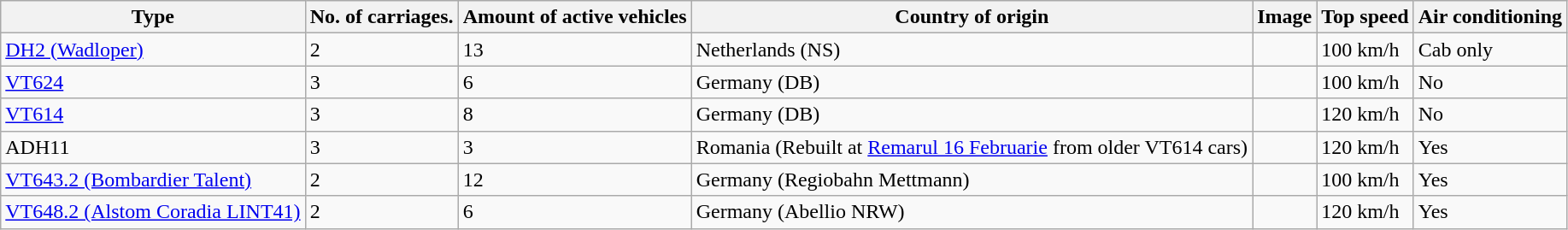<table class="wikitable">
<tr>
<th>Type</th>
<th>No. of carriages.</th>
<th>Amount of active vehicles</th>
<th>Country of origin</th>
<th>Image</th>
<th>Top speed</th>
<th>Air conditioning</th>
</tr>
<tr>
<td><a href='#'>DH2 (Wadloper)</a></td>
<td>2</td>
<td>13</td>
<td>Netherlands (NS)</td>
<td></td>
<td>100 km/h</td>
<td>Cab only</td>
</tr>
<tr>
<td><a href='#'>VT624</a></td>
<td>3</td>
<td>6</td>
<td>Germany (DB)</td>
<td></td>
<td>100 km/h</td>
<td>No</td>
</tr>
<tr>
<td><a href='#'>VT614</a></td>
<td>3</td>
<td>8</td>
<td>Germany (DB)</td>
<td></td>
<td>120 km/h</td>
<td>No</td>
</tr>
<tr>
<td>ADH11</td>
<td>3</td>
<td>3</td>
<td>Romania (Rebuilt at <a href='#'>Remarul 16 Februarie</a> from older VT614 cars)</td>
<td></td>
<td>120 km/h</td>
<td>Yes</td>
</tr>
<tr>
<td><a href='#'>VT643.2 (Bombardier Talent)</a></td>
<td>2</td>
<td>12</td>
<td>Germany (Regiobahn Mettmann)</td>
<td></td>
<td>100 km/h</td>
<td>Yes</td>
</tr>
<tr>
<td><a href='#'>VT648.2 (Alstom Coradia LINT41)</a></td>
<td>2</td>
<td>6</td>
<td>Germany (Abellio NRW)</td>
<td></td>
<td>120 km/h</td>
<td>Yes</td>
</tr>
</table>
